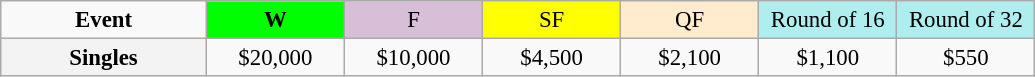<table class=wikitable style=font-size:95%;text-align:center>
<tr>
<td style="width:130px"><strong>Event</strong></td>
<td style="width:85px; background:lime"><strong>W</strong></td>
<td style="width:85px; background:thistle">F</td>
<td style="width:85px; background:#ffff00">SF</td>
<td style="width:85px; background:#ffebcd">QF</td>
<td style="width:85px; background:#afeeee">Round of 16</td>
<td style="width:85px; background:#afeeee">Round of 32</td>
</tr>
<tr>
<th style=background:#f3f3f3>Singles </th>
<td>$20,000</td>
<td>$10,000</td>
<td>$4,500</td>
<td>$2,100</td>
<td>$1,100</td>
<td>$550</td>
</tr>
</table>
